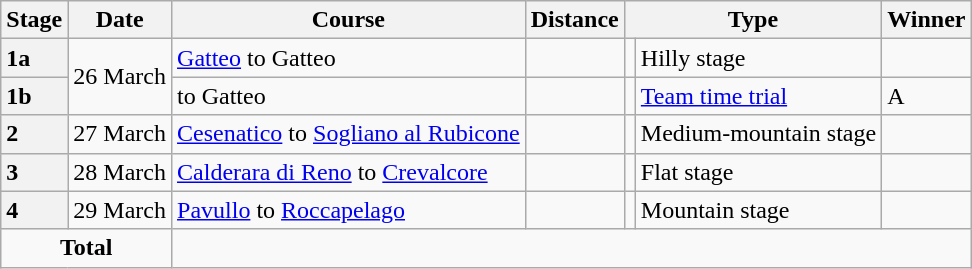<table class="wikitable">
<tr>
<th>Stage</th>
<th>Date</th>
<th>Course</th>
<th>Distance</th>
<th colspan="2">Type</th>
<th>Winner</th>
</tr>
<tr>
<th style="text-align:left">1a</th>
<td align=right rowspan=2>26 March</td>
<td><a href='#'>Gatteo</a> to Gatteo</td>
<td style="text-align:center;"></td>
<td></td>
<td>Hilly stage</td>
<td></td>
</tr>
<tr>
<th style="text-align:left">1b</th>
<td> to Gatteo</td>
<td style="text-align:center;"></td>
<td></td>
<td><a href='#'>Team time trial</a></td>
<td> A</td>
</tr>
<tr>
<th style="text-align:left">2</th>
<td align=right>27 March</td>
<td><a href='#'>Cesenatico</a> to <a href='#'>Sogliano al Rubicone</a></td>
<td style="text-align:center;"></td>
<td></td>
<td>Medium-mountain stage</td>
<td></td>
</tr>
<tr>
<th style="text-align:left">3</th>
<td align=right>28 March</td>
<td><a href='#'>Calderara di Reno</a> to <a href='#'>Crevalcore</a></td>
<td style="text-align:center;"></td>
<td></td>
<td>Flat stage</td>
<td></td>
</tr>
<tr>
<th style="text-align:left">4</th>
<td align=right>29 March</td>
<td><a href='#'>Pavullo</a> to <a href='#'>Roccapelago</a></td>
<td style="text-align:center;"></td>
<td></td>
<td>Mountain stage</td>
<td></td>
</tr>
<tr>
<td colspan="2" style="text-align:center;"><strong>Total</strong></td>
<td colspan="5" style="text-align:center;"></td>
</tr>
</table>
